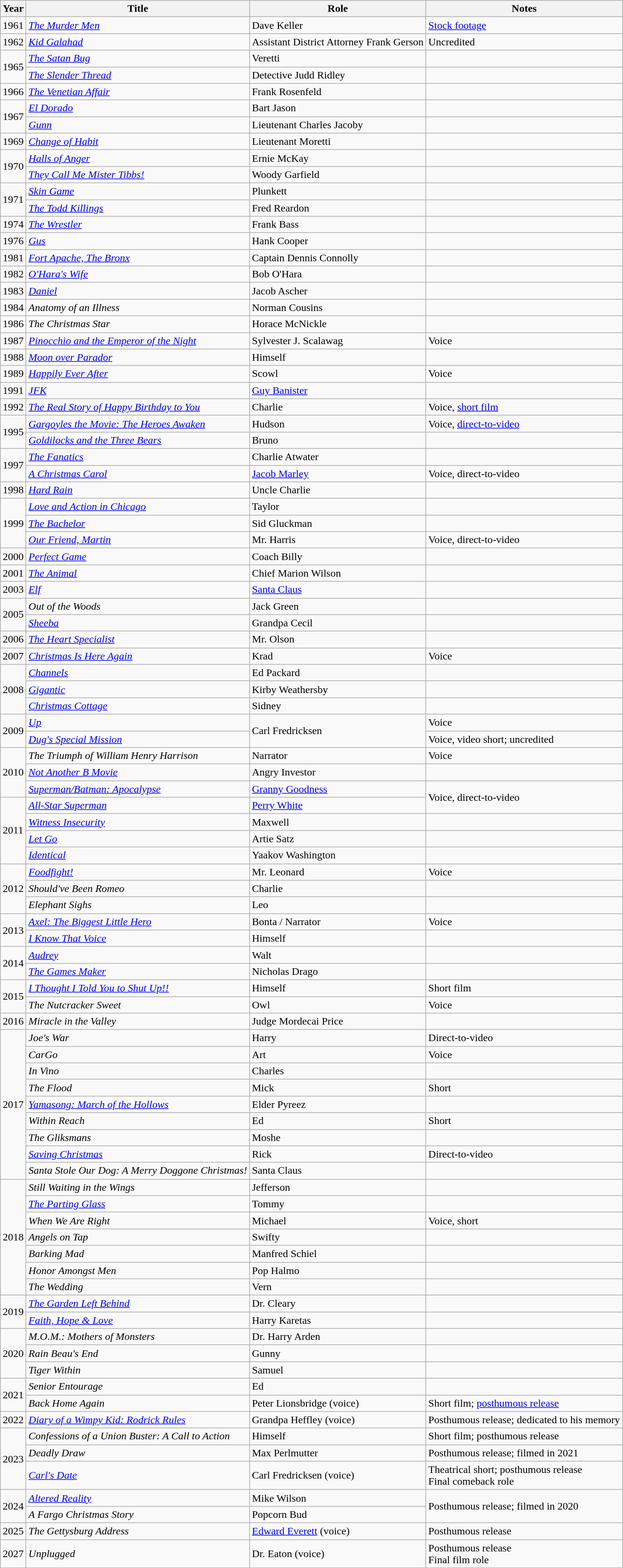<table class="wikitable sortable">
<tr>
<th>Year</th>
<th>Title</th>
<th>Role</th>
<th class="unsortable">Notes</th>
</tr>
<tr>
<td>1961</td>
<td><em><a href='#'>The Murder Men</a></em></td>
<td>Dave Keller</td>
<td><a href='#'>Stock footage</a></td>
</tr>
<tr>
<td>1962</td>
<td><em><a href='#'>Kid Galahad</a></em></td>
<td>Assistant District Attorney Frank Gerson</td>
<td>Uncredited</td>
</tr>
<tr>
<td rowspan="2">1965</td>
<td><em><a href='#'>The Satan Bug</a></em></td>
<td>Veretti</td>
<td></td>
</tr>
<tr>
<td><em><a href='#'>The Slender Thread</a></em></td>
<td>Detective Judd Ridley</td>
<td></td>
</tr>
<tr>
<td>1966</td>
<td><em><a href='#'>The Venetian Affair</a></em></td>
<td>Frank Rosenfeld</td>
<td></td>
</tr>
<tr>
<td rowspan="2">1967</td>
<td><em><a href='#'>El Dorado</a></em></td>
<td>Bart Jason</td>
<td></td>
</tr>
<tr>
<td><em><a href='#'>Gunn</a></em></td>
<td>Lieutenant Charles Jacoby</td>
<td></td>
</tr>
<tr>
<td>1969</td>
<td><em><a href='#'>Change of Habit</a></em></td>
<td>Lieutenant Moretti</td>
<td></td>
</tr>
<tr>
<td rowspan="2">1970</td>
<td><em><a href='#'>Halls of Anger</a></em></td>
<td>Ernie McKay</td>
<td></td>
</tr>
<tr>
<td><em><a href='#'>They Call Me Mister Tibbs!</a></em></td>
<td>Woody Garfield</td>
<td></td>
</tr>
<tr>
<td rowspan="2">1971</td>
<td><em><a href='#'>Skin Game</a></em></td>
<td>Plunkett</td>
<td></td>
</tr>
<tr>
<td><em><a href='#'>The Todd Killings</a></em></td>
<td>Fred Reardon</td>
<td></td>
</tr>
<tr>
<td>1974</td>
<td><em><a href='#'>The Wrestler</a></em></td>
<td>Frank Bass</td>
<td></td>
</tr>
<tr>
<td>1976</td>
<td><em><a href='#'>Gus</a></em></td>
<td>Hank Cooper</td>
<td></td>
</tr>
<tr>
<td>1981</td>
<td><em><a href='#'>Fort Apache, The Bronx</a></em></td>
<td>Captain Dennis Connolly</td>
<td></td>
</tr>
<tr>
<td>1982</td>
<td><em><a href='#'>O'Hara's Wife</a></em></td>
<td>Bob O'Hara</td>
<td></td>
</tr>
<tr>
<td>1983</td>
<td><em><a href='#'>Daniel</a></em></td>
<td>Jacob Ascher</td>
<td></td>
</tr>
<tr>
<td>1984</td>
<td><em>Anatomy of an Illness</em></td>
<td>Norman Cousins</td>
<td></td>
</tr>
<tr>
<td>1986</td>
<td><em>The Christmas Star</em></td>
<td>Horace McNickle</td>
<td></td>
</tr>
<tr>
<td>1987</td>
<td><em><a href='#'>Pinocchio and the Emperor of the Night</a></em></td>
<td>Sylvester J. Scalawag</td>
<td>Voice</td>
</tr>
<tr>
<td>1988</td>
<td><em><a href='#'>Moon over Parador</a></em></td>
<td>Himself</td>
<td></td>
</tr>
<tr>
<td>1989</td>
<td><em><a href='#'>Happily Ever After</a></em></td>
<td>Scowl</td>
<td>Voice</td>
</tr>
<tr>
<td>1991</td>
<td><em><a href='#'>JFK</a></em></td>
<td><a href='#'>Guy Banister</a></td>
<td></td>
</tr>
<tr>
<td>1992</td>
<td><em><a href='#'>The Real Story of Happy Birthday to You</a></em></td>
<td>Charlie</td>
<td>Voice, <a href='#'>short film</a></td>
</tr>
<tr>
<td rowspan="2">1995</td>
<td><em><a href='#'>Gargoyles the Movie: The Heroes Awaken</a></em></td>
<td>Hudson</td>
<td>Voice, <a href='#'>direct-to-video</a></td>
</tr>
<tr>
<td><em><a href='#'>Goldilocks and the Three Bears</a></em></td>
<td>Bruno</td>
<td></td>
</tr>
<tr>
<td rowspan="2">1997</td>
<td><em><a href='#'>The Fanatics</a></em></td>
<td>Charlie Atwater</td>
<td></td>
</tr>
<tr>
<td><em><a href='#'>A Christmas Carol</a></em></td>
<td><a href='#'>Jacob Marley</a></td>
<td>Voice, direct-to-video</td>
</tr>
<tr>
<td>1998</td>
<td><em><a href='#'>Hard Rain</a></em></td>
<td>Uncle Charlie</td>
<td></td>
</tr>
<tr>
<td rowspan="3">1999</td>
<td><em><a href='#'>Love and Action in Chicago</a></em></td>
<td>Taylor</td>
<td></td>
</tr>
<tr>
<td><em><a href='#'>The Bachelor</a></em></td>
<td>Sid Gluckman</td>
<td></td>
</tr>
<tr>
<td><em><a href='#'>Our Friend, Martin</a></em></td>
<td>Mr. Harris</td>
<td>Voice, direct-to-video</td>
</tr>
<tr>
<td>2000</td>
<td><em><a href='#'>Perfect Game</a></em></td>
<td>Coach Billy</td>
<td></td>
</tr>
<tr>
<td>2001</td>
<td><em><a href='#'>The Animal</a></em></td>
<td>Chief Marion Wilson</td>
<td></td>
</tr>
<tr>
<td>2003</td>
<td><em><a href='#'>Elf</a></em></td>
<td><a href='#'>Santa Claus</a></td>
<td></td>
</tr>
<tr>
<td rowspan="2">2005</td>
<td><em>Out of the Woods</em></td>
<td>Jack Green</td>
<td></td>
</tr>
<tr>
<td><em><a href='#'>Sheeba</a></em></td>
<td>Grandpa Cecil</td>
<td></td>
</tr>
<tr>
<td rowspan="1">2006</td>
<td><em><a href='#'>The Heart Specialist</a></em></td>
<td>Mr. Olson</td>
<td></td>
</tr>
<tr>
<td>2007</td>
<td><em><a href='#'>Christmas Is Here Again</a></em></td>
<td>Krad</td>
<td>Voice</td>
</tr>
<tr>
<td rowspan="3">2008</td>
<td><em><a href='#'>Channels</a></em></td>
<td>Ed Packard</td>
<td></td>
</tr>
<tr>
<td><em><a href='#'>Gigantic</a></em></td>
<td>Kirby Weathersby</td>
<td></td>
</tr>
<tr>
<td><em><a href='#'>Christmas Cottage</a></em></td>
<td>Sidney</td>
<td></td>
</tr>
<tr>
<td rowspan="2">2009</td>
<td><em><a href='#'>Up</a></em></td>
<td rowspan="2">Carl Fredricksen</td>
<td>Voice</td>
</tr>
<tr>
<td><em><a href='#'>Dug's Special Mission</a></em></td>
<td>Voice, video short; uncredited</td>
</tr>
<tr>
<td rowspan="3">2010</td>
<td><em>The Triumph of William Henry Harrison</em></td>
<td>Narrator</td>
<td>Voice</td>
</tr>
<tr>
<td><em><a href='#'>Not Another B Movie</a></em></td>
<td>Angry Investor</td>
<td></td>
</tr>
<tr>
<td><em><a href='#'>Superman/Batman: Apocalypse</a></em></td>
<td><a href='#'>Granny Goodness</a></td>
<td rowspan="2">Voice, direct-to-video</td>
</tr>
<tr>
<td rowspan="4">2011</td>
<td><em><a href='#'>All-Star Superman</a></em></td>
<td><a href='#'>Perry White</a></td>
</tr>
<tr>
<td><em><a href='#'>Witness Insecurity</a></em></td>
<td>Maxwell</td>
<td></td>
</tr>
<tr>
<td><em><a href='#'>Let Go</a></em></td>
<td>Artie Satz</td>
<td></td>
</tr>
<tr>
<td><em><a href='#'>Identical</a></em></td>
<td>Yaakov Washington</td>
<td></td>
</tr>
<tr>
<td rowspan="3">2012</td>
<td><em><a href='#'>Foodfight!</a></em></td>
<td>Mr. Leonard</td>
<td>Voice</td>
</tr>
<tr>
<td><em>Should've Been Romeo</em></td>
<td>Charlie</td>
<td></td>
</tr>
<tr>
<td><em>Elephant Sighs</em></td>
<td>Leo</td>
<td></td>
</tr>
<tr>
<td rowspan="2">2013</td>
<td><em><a href='#'>Axel: The Biggest Little Hero</a></em></td>
<td>Bonta / Narrator</td>
<td>Voice</td>
</tr>
<tr>
<td><em><a href='#'>I Know That Voice</a></em></td>
<td>Himself</td>
<td></td>
</tr>
<tr>
<td rowspan="2">2014</td>
<td><em><a href='#'>Audrey</a></em></td>
<td>Walt</td>
<td></td>
</tr>
<tr>
<td><em><a href='#'>The Games Maker</a></em></td>
<td>Nicholas Drago</td>
<td></td>
</tr>
<tr>
<td rowspan="2">2015</td>
<td><em><a href='#'>I Thought I Told You to Shut Up!!</a></em></td>
<td>Himself</td>
<td>Short film</td>
</tr>
<tr>
<td><em>The Nutcracker Sweet</em></td>
<td>Owl</td>
<td>Voice</td>
</tr>
<tr>
<td>2016</td>
<td><em>Miracle in the Valley</em></td>
<td>Judge Mordecai Price</td>
<td></td>
</tr>
<tr>
<td rowspan="9">2017</td>
<td><em>Joe's War</em></td>
<td>Harry</td>
<td>Direct-to-video</td>
</tr>
<tr>
<td><em>CarGo</em></td>
<td>Art</td>
<td>Voice</td>
</tr>
<tr>
<td><em>In Vino</em></td>
<td>Charles</td>
<td></td>
</tr>
<tr>
<td><em>The Flood</em></td>
<td>Mick</td>
<td>Short</td>
</tr>
<tr>
<td><em><a href='#'>Yamasong: March of the Hollows</a></em></td>
<td>Elder Pyreez</td>
<td></td>
</tr>
<tr>
<td><em>Within Reach</em></td>
<td>Ed</td>
<td>Short</td>
</tr>
<tr>
<td><em>The Gliksmans</em></td>
<td>Moshe</td>
<td></td>
</tr>
<tr>
<td><em><a href='#'>Saving Christmas</a></em></td>
<td>Rick</td>
<td>Direct-to-video</td>
</tr>
<tr>
<td><em>Santa Stole Our Dog: A Merry Doggone Christmas!</em></td>
<td>Santa Claus</td>
<td></td>
</tr>
<tr>
<td rowspan="7">2018</td>
<td><em>Still Waiting in the Wings</em></td>
<td>Jefferson</td>
<td></td>
</tr>
<tr>
<td><em><a href='#'>The Parting Glass</a></em></td>
<td>Tommy</td>
<td></td>
</tr>
<tr>
<td><em>When We Are Right</em></td>
<td>Michael</td>
<td>Voice, short</td>
</tr>
<tr>
<td><em>Angels on Tap</em></td>
<td>Swifty</td>
<td></td>
</tr>
<tr>
<td><em>Barking Mad</em></td>
<td>Manfred Schiel</td>
<td></td>
</tr>
<tr>
<td><em>Honor Amongst Men</em></td>
<td>Pop Halmo</td>
<td></td>
</tr>
<tr>
<td><em>The Wedding</em></td>
<td>Vern</td>
<td></td>
</tr>
<tr>
<td rowspan="2">2019</td>
<td><em><a href='#'>The Garden Left Behind</a></em></td>
<td>Dr. Cleary</td>
<td></td>
</tr>
<tr>
<td><em><a href='#'>Faith, Hope & Love</a></em></td>
<td>Harry Karetas</td>
<td></td>
</tr>
<tr>
<td rowspan="3">2020</td>
<td><em>M.O.M.: Mothers of Monsters</em></td>
<td>Dr. Harry Arden</td>
<td></td>
</tr>
<tr>
<td><em>Rain Beau's End</em></td>
<td>Gunny</td>
<td></td>
</tr>
<tr>
<td><em>Tiger Within</em></td>
<td>Samuel</td>
<td></td>
</tr>
<tr>
<td rowspan="2">2021</td>
<td><em>Senior Entourage</em></td>
<td>Ed</td>
<td></td>
</tr>
<tr>
<td><em>Back Home Again</em></td>
<td>Peter Lionsbridge (voice)</td>
<td>Short film; <a href='#'>posthumous release</a></td>
</tr>
<tr>
<td rowspan="1">2022</td>
<td><em><a href='#'>Diary of a Wimpy Kid: Rodrick Rules</a></em></td>
<td>Grandpa Heffley (voice)</td>
<td>Posthumous release; dedicated to his memory</td>
</tr>
<tr>
<td rowspan=3>2023</td>
<td><em>Confessions of a Union Buster: A Call to Action</em></td>
<td>Himself</td>
<td>Short film; posthumous release</td>
</tr>
<tr>
<td><em>Deadly Draw</em></td>
<td>Max Perlmutter</td>
<td>Posthumous release; filmed in 2021</td>
</tr>
<tr>
<td><em><a href='#'>Carl's Date</a></em></td>
<td>Carl Fredricksen (voice)</td>
<td>Theatrical short; posthumous release<br>Final comeback role</td>
</tr>
<tr>
<td rowspan=2>2024</td>
<td><em><a href='#'>Altered Reality</a></em></td>
<td>Mike Wilson</td>
<td rowspan=2>Posthumous release; filmed in 2020</td>
</tr>
<tr>
<td><em>A Fargo Christmas Story</em></td>
<td>Popcorn Bud</td>
</tr>
<tr>
<td>2025</td>
<td><em>The Gettysburg Address</em></td>
<td><a href='#'>Edward Everett</a> (voice)</td>
<td>Posthumous release</td>
</tr>
<tr>
<td>2027</td>
<td><em>Unplugged</em></td>
<td>Dr. Eaton (voice)</td>
<td>Posthumous release<br>Final film role</td>
</tr>
</table>
